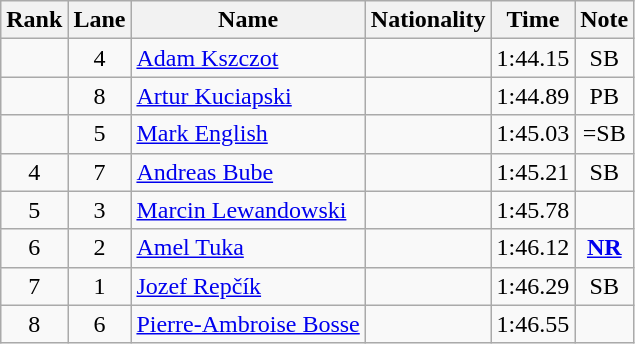<table class="wikitable sortable" style="text-align:center">
<tr>
<th>Rank</th>
<th>Lane</th>
<th>Name</th>
<th>Nationality</th>
<th>Time</th>
<th>Note</th>
</tr>
<tr>
<td></td>
<td>4</td>
<td align=left><a href='#'>Adam Kszczot</a></td>
<td align=left></td>
<td>1:44.15</td>
<td>SB</td>
</tr>
<tr>
<td></td>
<td>8</td>
<td align=left><a href='#'>Artur Kuciapski</a></td>
<td align=left></td>
<td>1:44.89</td>
<td>PB</td>
</tr>
<tr>
<td></td>
<td>5</td>
<td align=left><a href='#'>Mark English</a></td>
<td align=left></td>
<td>1:45.03</td>
<td>=SB</td>
</tr>
<tr>
<td>4</td>
<td>7</td>
<td align=left><a href='#'>Andreas Bube</a></td>
<td align=left></td>
<td>1:45.21</td>
<td>SB</td>
</tr>
<tr>
<td>5</td>
<td>3</td>
<td align=left><a href='#'>Marcin Lewandowski</a></td>
<td align=left></td>
<td>1:45.78</td>
<td></td>
</tr>
<tr>
<td>6</td>
<td>2</td>
<td align=left><a href='#'>Amel Tuka</a></td>
<td align=left></td>
<td>1:46.12</td>
<td><strong><a href='#'>NR</a></strong></td>
</tr>
<tr>
<td>7</td>
<td>1</td>
<td align=left><a href='#'>Jozef Repčík</a></td>
<td align=left></td>
<td>1:46.29</td>
<td>SB</td>
</tr>
<tr>
<td>8</td>
<td>6</td>
<td align=left><a href='#'>Pierre-Ambroise Bosse</a></td>
<td align=left></td>
<td>1:46.55</td>
<td></td>
</tr>
</table>
